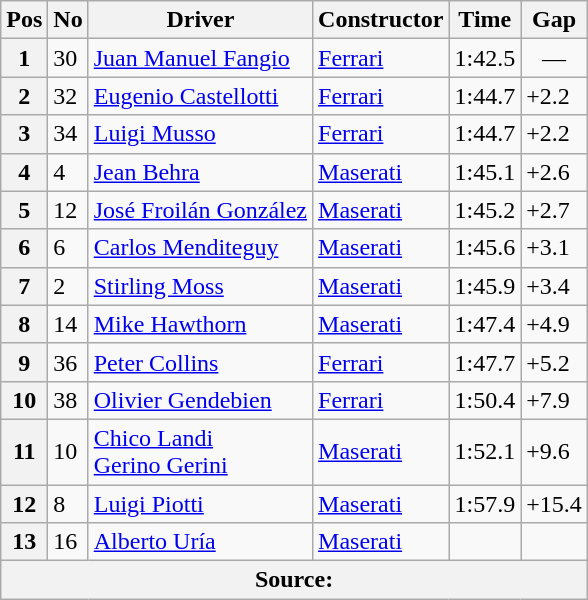<table class="wikitable sortable">
<tr>
<th>Pos</th>
<th>No</th>
<th>Driver</th>
<th>Constructor</th>
<th>Time</th>
<th>Gap</th>
</tr>
<tr>
<th>1</th>
<td>30</td>
<td> <a href='#'>Juan Manuel Fangio</a></td>
<td><a href='#'>Ferrari</a></td>
<td>1:42.5</td>
<td align="center">—</td>
</tr>
<tr>
<th>2</th>
<td>32</td>
<td> <a href='#'>Eugenio Castellotti</a></td>
<td><a href='#'>Ferrari</a></td>
<td>1:44.7</td>
<td>+2.2</td>
</tr>
<tr>
<th>3</th>
<td>34</td>
<td> <a href='#'>Luigi Musso</a></td>
<td><a href='#'>Ferrari</a></td>
<td>1:44.7</td>
<td>+2.2</td>
</tr>
<tr>
<th>4</th>
<td>4</td>
<td> <a href='#'>Jean Behra</a></td>
<td><a href='#'>Maserati</a></td>
<td>1:45.1</td>
<td>+2.6</td>
</tr>
<tr>
<th>5</th>
<td>12</td>
<td> <a href='#'>José Froilán González</a></td>
<td><a href='#'>Maserati</a></td>
<td>1:45.2</td>
<td>+2.7</td>
</tr>
<tr>
<th>6</th>
<td>6</td>
<td> <a href='#'>Carlos Menditeguy</a></td>
<td><a href='#'>Maserati</a></td>
<td>1:45.6</td>
<td>+3.1</td>
</tr>
<tr>
<th>7</th>
<td>2</td>
<td> <a href='#'>Stirling Moss</a></td>
<td><a href='#'>Maserati</a></td>
<td>1:45.9</td>
<td>+3.4</td>
</tr>
<tr>
<th>8</th>
<td>14</td>
<td> <a href='#'>Mike Hawthorn</a></td>
<td><a href='#'>Maserati</a></td>
<td>1:47.4</td>
<td>+4.9</td>
</tr>
<tr>
<th>9</th>
<td>36</td>
<td> <a href='#'>Peter Collins</a></td>
<td><a href='#'>Ferrari</a></td>
<td>1:47.7</td>
<td>+5.2</td>
</tr>
<tr>
<th>10</th>
<td>38</td>
<td> <a href='#'>Olivier Gendebien</a></td>
<td><a href='#'>Ferrari</a></td>
<td>1:50.4</td>
<td>+7.9</td>
</tr>
<tr>
<th>11</th>
<td>10</td>
<td> <a href='#'>Chico Landi</a><br> <a href='#'>Gerino Gerini</a></td>
<td><a href='#'>Maserati</a></td>
<td>1:52.1</td>
<td>+9.6</td>
</tr>
<tr>
<th>12</th>
<td>8</td>
<td> <a href='#'>Luigi Piotti</a></td>
<td><a href='#'>Maserati</a></td>
<td>1:57.9</td>
<td>+15.4</td>
</tr>
<tr>
<th>13</th>
<td>16</td>
<td> <a href='#'>Alberto Uría</a></td>
<td><a href='#'>Maserati</a></td>
<td></td>
<td></td>
</tr>
<tr>
<th colspan="6">Source:</th>
</tr>
</table>
